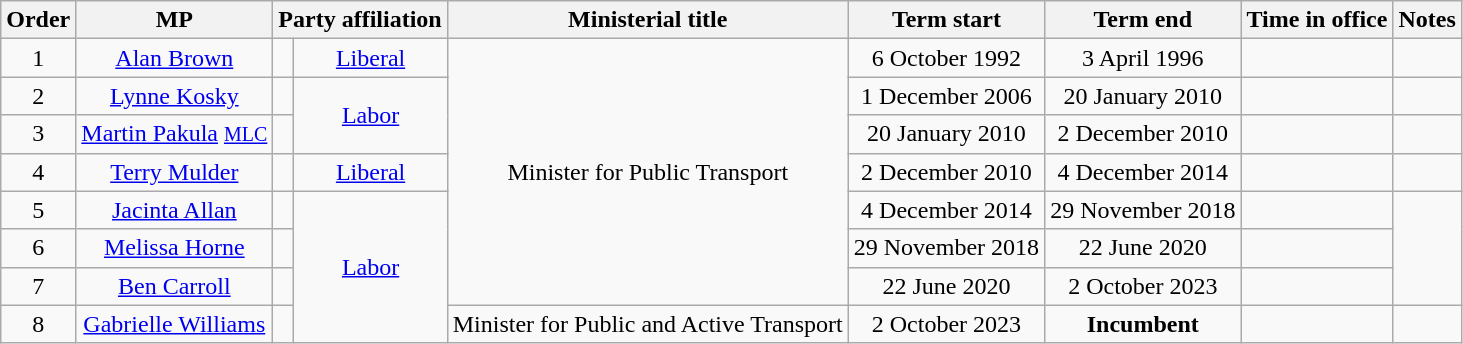<table class="wikitable" style="text-align:center">
<tr>
<th>Order</th>
<th>MP</th>
<th colspan="2">Party affiliation</th>
<th>Ministerial title</th>
<th>Term start</th>
<th>Term end</th>
<th>Time in office</th>
<th>Notes</th>
</tr>
<tr>
<td>1</td>
<td><a href='#'>Alan Brown</a> </td>
<td></td>
<td><a href='#'>Liberal</a></td>
<td rowspan="7">Minister for Public Transport</td>
<td>6 October 1992</td>
<td>3 April 1996</td>
<td></td>
<td></td>
</tr>
<tr>
<td>2</td>
<td><a href='#'>Lynne Kosky</a> </td>
<td></td>
<td rowspan="2"><a href='#'>Labor</a></td>
<td>1 December 2006</td>
<td>20 January 2010</td>
<td></td>
<td></td>
</tr>
<tr>
<td>3</td>
<td><a href='#'>Martin Pakula</a> <a href='#'><small>MLC</small></a></td>
<td></td>
<td>20 January 2010</td>
<td>2 December 2010</td>
<td></td>
<td></td>
</tr>
<tr>
<td>4</td>
<td><a href='#'>Terry Mulder</a> </td>
<td></td>
<td><a href='#'>Liberal</a></td>
<td>2 December 2010</td>
<td>4 December 2014</td>
<td></td>
<td></td>
</tr>
<tr>
<td>5</td>
<td><a href='#'>Jacinta Allan</a> </td>
<td></td>
<td rowspan="4"><a href='#'>Labor</a></td>
<td>4 December 2014</td>
<td>29 November 2018</td>
<td></td>
<td rowspan="3"></td>
</tr>
<tr>
<td>6</td>
<td><a href='#'>Melissa Horne</a> </td>
<td></td>
<td>29 November 2018</td>
<td>22 June 2020</td>
<td></td>
</tr>
<tr>
<td>7</td>
<td><a href='#'>Ben Carroll</a> </td>
<td></td>
<td>22 June 2020</td>
<td>2 October 2023</td>
<td></td>
</tr>
<tr>
<td>8</td>
<td><a href='#'>Gabrielle Williams</a> </td>
<td></td>
<td>Minister for Public and Active Transport</td>
<td>2 October 2023</td>
<td><strong>Incumbent</strong></td>
<td></td>
<td></td>
</tr>
</table>
